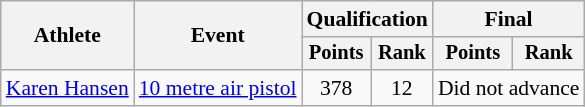<table class="wikitable" style="font-size:90%">
<tr>
<th rowspan="2">Athlete</th>
<th rowspan="2">Event</th>
<th colspan=2>Qualification</th>
<th colspan=2>Final</th>
</tr>
<tr style="font-size:95%">
<th>Points</th>
<th>Rank</th>
<th>Points</th>
<th>Rank</th>
</tr>
<tr align=center>
<td align=left><a href='#'>Karen Hansen</a></td>
<td align=left><a href='#'>10 metre air pistol</a></td>
<td>378</td>
<td>12</td>
<td colspan=2>Did not advance</td>
</tr>
</table>
